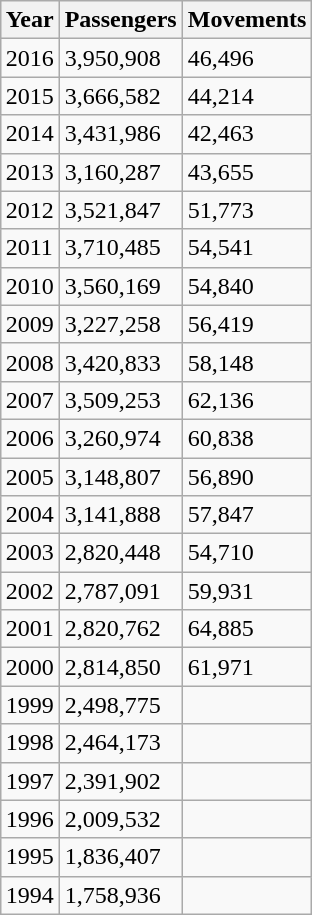<table class="wikitable sortable" style="margin: 1em auto;">
<tr>
<th>Year</th>
<th>Passengers</th>
<th>Movements</th>
</tr>
<tr>
<td>2016</td>
<td>3,950,908</td>
<td>46,496</td>
</tr>
<tr>
<td>2015</td>
<td>3,666,582</td>
<td>44,214</td>
</tr>
<tr>
<td>2014</td>
<td>3,431,986</td>
<td>42,463</td>
</tr>
<tr>
<td>2013</td>
<td>3,160,287</td>
<td>43,655</td>
</tr>
<tr>
<td>2012</td>
<td>3,521,847</td>
<td>51,773</td>
</tr>
<tr>
<td>2011</td>
<td>3,710,485</td>
<td>54,541</td>
</tr>
<tr>
<td>2010</td>
<td>3,560,169</td>
<td>54,840</td>
</tr>
<tr>
<td>2009</td>
<td>3,227,258</td>
<td>56,419</td>
</tr>
<tr>
<td>2008</td>
<td>3,420,833</td>
<td>58,148</td>
</tr>
<tr>
<td>2007</td>
<td>3,509,253</td>
<td>62,136</td>
</tr>
<tr>
<td>2006</td>
<td>3,260,974</td>
<td>60,838</td>
</tr>
<tr>
<td>2005</td>
<td>3,148,807</td>
<td>56,890</td>
</tr>
<tr>
<td>2004</td>
<td>3,141,888</td>
<td>57,847</td>
</tr>
<tr>
<td>2003</td>
<td>2,820,448</td>
<td>54,710</td>
</tr>
<tr>
<td>2002</td>
<td>2,787,091</td>
<td>59,931</td>
</tr>
<tr>
<td>2001</td>
<td>2,820,762</td>
<td>64,885</td>
</tr>
<tr>
<td>2000</td>
<td>2,814,850</td>
<td>61,971</td>
</tr>
<tr>
<td>1999</td>
<td>2,498,775</td>
<td></td>
</tr>
<tr>
<td>1998</td>
<td>2,464,173</td>
<td></td>
</tr>
<tr>
<td>1997</td>
<td>2,391,902</td>
<td></td>
</tr>
<tr>
<td>1996</td>
<td>2,009,532</td>
<td></td>
</tr>
<tr>
<td>1995</td>
<td>1,836,407</td>
<td></td>
</tr>
<tr>
<td>1994</td>
<td>1,758,936</td>
<td></td>
</tr>
</table>
